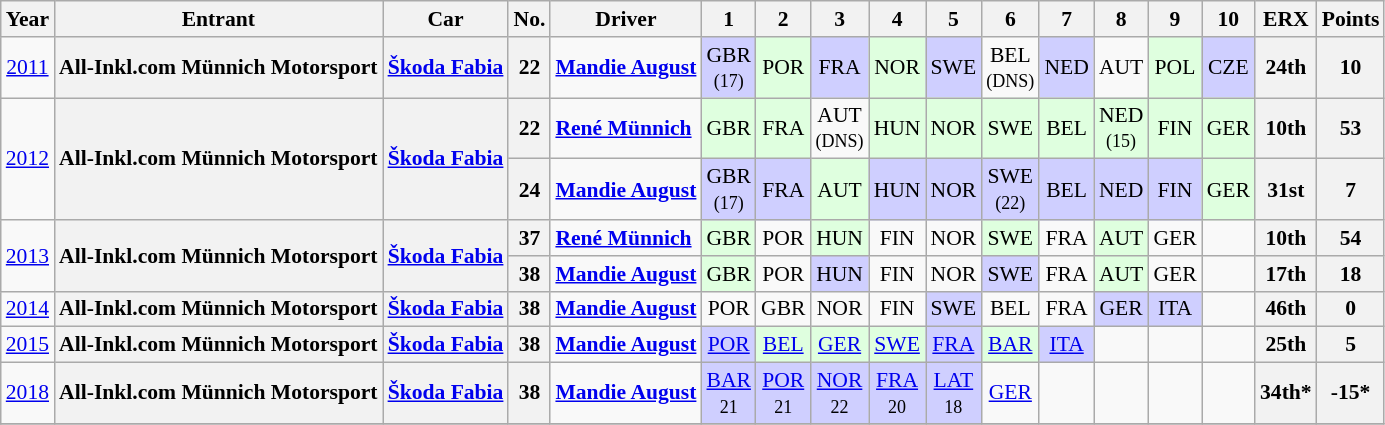<table class="wikitable" border="1" style="text-align:center; font-size:90%;">
<tr valign="top">
<th>Year</th>
<th>Entrant</th>
<th>Car</th>
<th>No.</th>
<th>Driver</th>
<th>1</th>
<th>2</th>
<th>3</th>
<th>4</th>
<th>5</th>
<th>6</th>
<th>7</th>
<th>8</th>
<th>9</th>
<th>10</th>
<th>ERX</th>
<th>Points</th>
</tr>
<tr>
<td><a href='#'>2011</a></td>
<th>All-Inkl.com Münnich Motorsport</th>
<th><a href='#'>Škoda Fabia</a></th>
<th>22</th>
<td align="left"><strong> <a href='#'>Mandie August</a></strong></td>
<td style="background:#CFCFFF;">GBR<br><small>(17)</small></td>
<td style="background:#DFFFDF;">POR<br></td>
<td style="background:#CFCFFF;">FRA<br></td>
<td style="background:#DFFFDF;">NOR<br></td>
<td style="background:#CFCFFF;">SWE<br></td>
<td>BEL<br><small>(DNS)</small></td>
<td style="background:#CFCFFF;">NED<br></td>
<td>AUT<br></td>
<td style="background:#DFFFDF;">POL<br></td>
<td style="background:#CFCFFF;">CZE <br></td>
<th>24th</th>
<th>10</th>
</tr>
<tr>
<td rowspan=2><a href='#'>2012</a></td>
<th rowspan=2>All-Inkl.com Münnich Motorsport</th>
<th rowspan=2><a href='#'>Škoda Fabia</a></th>
<th>22</th>
<td align="left"><strong> <a href='#'>René Münnich</a></strong></td>
<td style="background:#DFFFDF;">GBR<br></td>
<td style="background:#DFFFDF;">FRA<br></td>
<td>AUT<br><small>(DNS)</small></td>
<td style="background:#DFFFDF;">HUN<br></td>
<td style="background:#DFFFDF;">NOR<br></td>
<td style="background:#DFFFDF;">SWE<br></td>
<td style="background:#DFFFDF;">BEL<br></td>
<td style="background:#DFFFDF;">NED<br><small>(15)</small></td>
<td style="background:#DFFFDF;">FIN<br></td>
<td style="background:#DFFFDF;">GER<br></td>
<th>10th</th>
<th>53</th>
</tr>
<tr>
<th>24</th>
<td align="left"><strong> <a href='#'>Mandie August</a></strong></td>
<td style="background:#CFCFFF;">GBR<br><small>(17)</small></td>
<td style="background:#CFCFFF;">FRA<br></td>
<td style="background:#DFFFDF;">AUT<br></td>
<td style="background:#CFCFFF;">HUN<br></td>
<td style="background:#CFCFFF;">NOR<br></td>
<td style="background:#CFCFFF;">SWE<br><small>(22)</small></td>
<td style="background:#CFCFFF;">BEL<br></td>
<td style="background:#CFCFFF;">NED<br></td>
<td style="background:#CFCFFF;">FIN<br></td>
<td style="background:#DFFFDF;">GER<br></td>
<th>31st</th>
<th>7</th>
</tr>
<tr>
<td rowspan=2><a href='#'>2013</a></td>
<th rowspan=2>All-Inkl.com Münnich Motorsport</th>
<th rowspan=2><a href='#'>Škoda Fabia</a></th>
<th>37</th>
<td align="left"> <strong><a href='#'>René Münnich</a></strong></td>
<td style="background:#DFFFDF;">GBR<br></td>
<td>POR</td>
<td style="background:#DFFFDF;">HUN<br></td>
<td>FIN</td>
<td>NOR</td>
<td style="background:#DFFFDF;">SWE<br></td>
<td>FRA</td>
<td style="background:#DFFFDF;">AUT<br></td>
<td>GER</td>
<td></td>
<th>10th</th>
<th>54</th>
</tr>
<tr>
<th>38</th>
<td align="left"><strong> <a href='#'>Mandie August</a></strong></td>
<td style="background:#DFFFDF;">GBR<br></td>
<td>POR</td>
<td style="background:#CFCFFF;">HUN<br></td>
<td>FIN</td>
<td>NOR</td>
<td style="background:#CFCFFF;">SWE<br></td>
<td>FRA</td>
<td style="background:#DFFFDF;">AUT<br></td>
<td>GER</td>
<td></td>
<th>17th</th>
<th>18</th>
</tr>
<tr>
<td><a href='#'>2014</a></td>
<th>All-Inkl.com Münnich Motorsport</th>
<th><a href='#'>Škoda Fabia</a></th>
<th>38</th>
<td align="left"><strong> <a href='#'>Mandie August</a></strong></td>
<td>POR</td>
<td>GBR</td>
<td>NOR</td>
<td>FIN</td>
<td style="background:#cfcfff;">SWE<br></td>
<td>BEL</td>
<td>FRA</td>
<td style="background:#cfcfff;">GER<br></td>
<td style="background:#cfcfff;">ITA<br></td>
<td></td>
<th>46th</th>
<th>0</th>
</tr>
<tr>
<td><a href='#'>2015</a></td>
<th>All-Inkl.com Münnich Motorsport</th>
<th><a href='#'>Škoda Fabia</a></th>
<th>38</th>
<td align="left"><strong> <a href='#'>Mandie August</a></strong></td>
<td style="background:#CFCFFF;"><a href='#'>POR</a><br></td>
<td style="background:#DFFFDF;"><a href='#'>BEL</a><br></td>
<td style="background:#DFFFDF;"><a href='#'>GER</a><br></td>
<td style="background:#DFFFDF;"><a href='#'>SWE</a><br></td>
<td style="background:#CFCFFF;"><a href='#'>FRA</a><br></td>
<td style="background:#DFFFDF;"><a href='#'>BAR</a><br></td>
<td style="background:#CFCFFF;"><a href='#'>ITA</a><br></td>
<td></td>
<td></td>
<td></td>
<th>25th</th>
<th>5</th>
</tr>
<tr>
<td><a href='#'>2018</a></td>
<th>All-Inkl.com Münnich Motorsport</th>
<th><a href='#'>Škoda Fabia</a></th>
<th>38</th>
<td align="left"><strong> <a href='#'>Mandie August</a></strong></td>
<td style="background:#CFCFFF;"><a href='#'>BAR</a><br><small>21</small></td>
<td style="background:#CFCFFF;"><a href='#'>POR</a><br><small>21</small></td>
<td style="background:#CFCFFF;"><a href='#'>NOR</a><br><small>22</small></td>
<td style="background:#CFCFFF;"><a href='#'>FRA</a><br><small>20</small></td>
<td style="background:#CFCFFF;"><a href='#'>LAT</a><br><small>18</small></td>
<td><a href='#'>GER</a><br><small></small></td>
<td></td>
<td></td>
<td></td>
<td></td>
<th>34th*</th>
<th>-15*</th>
</tr>
<tr>
</tr>
</table>
